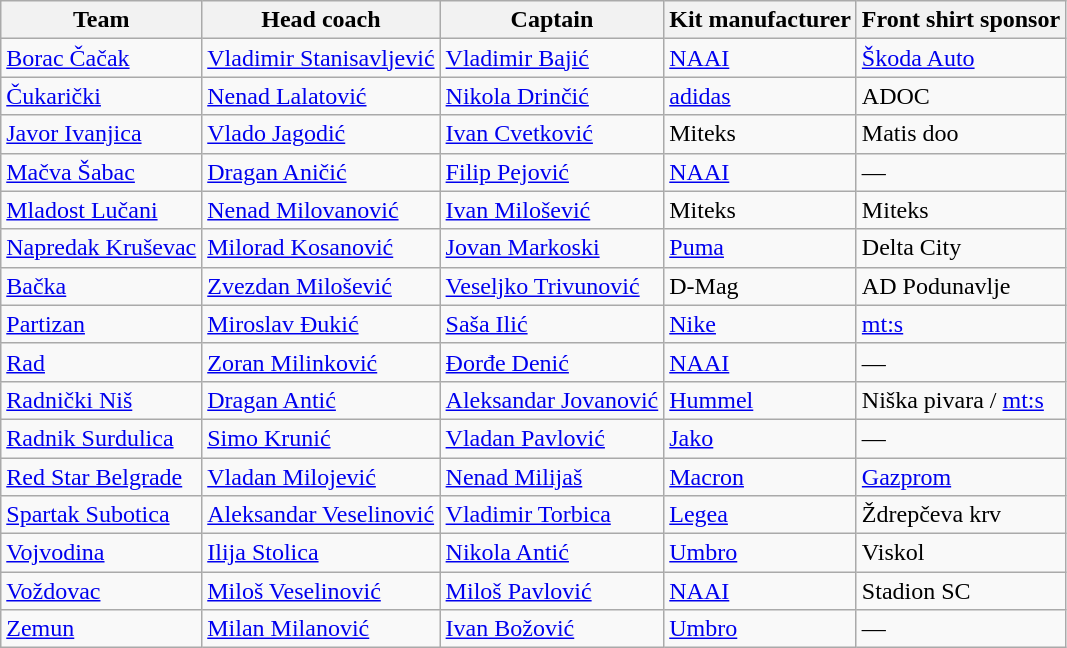<table class="wikitable sortable" style="text-align:left; margin-top:0.2em">
<tr>
<th>Team</th>
<th>Head coach</th>
<th>Captain</th>
<th>Kit manufacturer</th>
<th>Front shirt sponsor</th>
</tr>
<tr>
<td><a href='#'>Borac Čačak</a></td>
<td> <a href='#'>Vladimir Stanisavljević</a></td>
<td> <a href='#'>Vladimir Bajić</a></td>
<td><a href='#'>NAAI</a></td>
<td><a href='#'>Škoda Auto</a></td>
</tr>
<tr>
<td><a href='#'>Čukarički</a></td>
<td> <a href='#'>Nenad Lalatović</a></td>
<td> <a href='#'>Nikola Drinčić</a></td>
<td><a href='#'>adidas</a></td>
<td>ADOC</td>
</tr>
<tr>
<td><a href='#'>Javor Ivanjica</a></td>
<td> <a href='#'>Vlado Jagodić</a></td>
<td> <a href='#'>Ivan Cvetković</a></td>
<td>Miteks</td>
<td>Matis doo</td>
</tr>
<tr>
<td><a href='#'>Mačva Šabac</a></td>
<td> <a href='#'>Dragan Aničić</a></td>
<td> <a href='#'>Filip Pejović</a></td>
<td><a href='#'>NAAI</a></td>
<td>—</td>
</tr>
<tr>
<td><a href='#'>Mladost Lučani</a></td>
<td> <a href='#'>Nenad Milovanović</a></td>
<td> <a href='#'>Ivan Milošević</a></td>
<td>Miteks</td>
<td>Miteks</td>
</tr>
<tr>
<td><a href='#'>Napredak Kruševac</a></td>
<td> <a href='#'>Milorad Kosanović</a></td>
<td> <a href='#'>Jovan Markoski</a></td>
<td><a href='#'>Puma</a></td>
<td>Delta City</td>
</tr>
<tr>
<td><a href='#'>Bačka</a></td>
<td> <a href='#'>Zvezdan Milošević</a></td>
<td> <a href='#'>Veseljko Trivunović</a></td>
<td>D-Mag</td>
<td>AD Podunavlje</td>
</tr>
<tr>
<td><a href='#'>Partizan</a></td>
<td> <a href='#'>Miroslav Đukić</a></td>
<td> <a href='#'>Saša Ilić</a></td>
<td><a href='#'>Nike</a></td>
<td><a href='#'>mt:s</a></td>
</tr>
<tr>
<td><a href='#'>Rad</a></td>
<td> <a href='#'>Zoran Milinković</a></td>
<td> <a href='#'>Đorđe Denić</a></td>
<td><a href='#'>NAAI</a></td>
<td>—</td>
</tr>
<tr>
<td><a href='#'>Radnički Niš</a></td>
<td> <a href='#'>Dragan Antić</a></td>
<td> <a href='#'>Aleksandar Jovanović</a></td>
<td><a href='#'>Hummel</a></td>
<td>Niška pivara / <a href='#'>mt:s</a></td>
</tr>
<tr>
<td><a href='#'>Radnik Surdulica</a></td>
<td> <a href='#'>Simo Krunić</a></td>
<td> <a href='#'>Vladan Pavlović</a></td>
<td><a href='#'>Jako</a></td>
<td>—</td>
</tr>
<tr>
<td><a href='#'>Red Star Belgrade</a></td>
<td> <a href='#'>Vladan Milojević</a></td>
<td> <a href='#'>Nenad Milijaš</a></td>
<td><a href='#'>Macron</a></td>
<td><a href='#'>Gazprom</a></td>
</tr>
<tr>
<td><a href='#'>Spartak Subotica</a></td>
<td> <a href='#'>Aleksandar Veselinović</a></td>
<td> <a href='#'>Vladimir Torbica</a></td>
<td><a href='#'>Legea</a></td>
<td>Ždrepčeva krv</td>
</tr>
<tr>
<td><a href='#'>Vojvodina</a></td>
<td> <a href='#'>Ilija Stolica</a></td>
<td> <a href='#'>Nikola Antić</a></td>
<td><a href='#'>Umbro</a></td>
<td>Viskol</td>
</tr>
<tr>
<td><a href='#'>Voždovac</a></td>
<td> <a href='#'>Miloš Veselinović</a></td>
<td> <a href='#'>Miloš Pavlović</a></td>
<td><a href='#'>NAAI</a></td>
<td>Stadion SC</td>
</tr>
<tr>
<td><a href='#'>Zemun</a></td>
<td> <a href='#'>Milan Milanović</a></td>
<td> <a href='#'>Ivan Božović</a></td>
<td><a href='#'>Umbro</a></td>
<td>—</td>
</tr>
</table>
